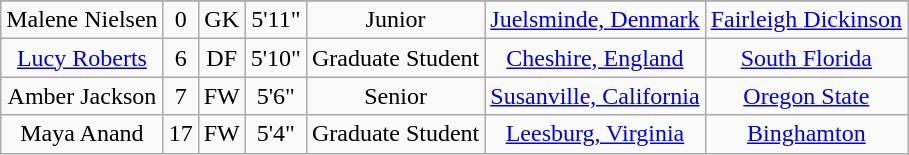<table class="wikitable sortable" style="text-align:center;" border="1">
<tr align=center>
</tr>
<tr>
<td>Malene Nielsen</td>
<td>0</td>
<td>GK</td>
<td>5'11"</td>
<td>Junior</td>
<td><a href='#'>Juelsminde, Denmark</a></td>
<td><a href='#'>Fairleigh Dickinson</a></td>
</tr>
<tr>
<td><a href='#'>Lucy Roberts</a></td>
<td>6</td>
<td>DF</td>
<td>5'10"</td>
<td>Graduate Student</td>
<td><a href='#'>Cheshire, England</a></td>
<td><a href='#'>South Florida</a></td>
</tr>
<tr>
<td>Amber Jackson</td>
<td>7</td>
<td>FW</td>
<td>5'6"</td>
<td>Senior</td>
<td><a href='#'>Susanville, California</a></td>
<td><a href='#'>Oregon State</a></td>
</tr>
<tr>
<td>Maya Anand</td>
<td>17</td>
<td>FW</td>
<td>5'4"</td>
<td>Graduate Student</td>
<td><a href='#'>Leesburg, Virginia</a></td>
<td><a href='#'>Binghamton</a></td>
</tr>
</table>
